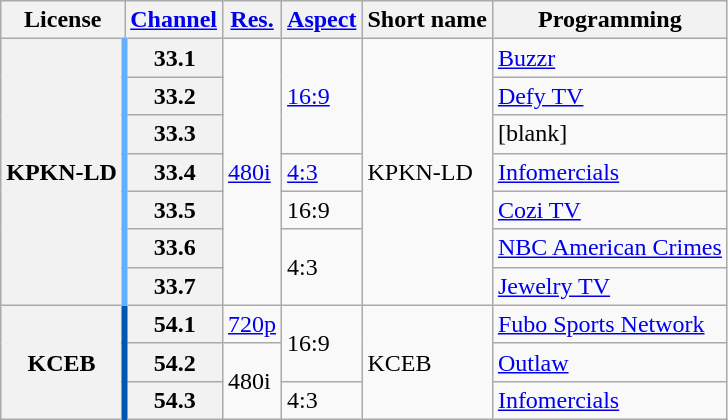<table class="wikitable">
<tr>
<th>License</th>
<th><a href='#'>Channel</a></th>
<th><a href='#'>Res.</a></th>
<th><a href='#'>Aspect</a></th>
<th>Short name</th>
<th>Programming</th>
</tr>
<tr>
<th rowspan = "7" style="border-right: 4px solid #60B0FF;">KPKN-LD</th>
<th scope = "row">33.1</th>
<td rowspan=7><a href='#'>480i</a></td>
<td rowspan=3><a href='#'>16:9</a></td>
<td rowspan=7>KPKN-LD</td>
<td><a href='#'>Buzzr</a></td>
</tr>
<tr>
<th scope = "row">33.2</th>
<td><a href='#'>Defy TV</a></td>
</tr>
<tr>
<th scope = "row">33.3</th>
<td>[blank]</td>
</tr>
<tr>
<th scope = "row">33.4</th>
<td><a href='#'>4:3</a></td>
<td><a href='#'>Infomercials</a></td>
</tr>
<tr>
<th scope = "row">33.5</th>
<td>16:9</td>
<td><a href='#'>Cozi TV</a></td>
</tr>
<tr>
<th scope = "row">33.6</th>
<td rowspan=2>4:3</td>
<td><a href='#'>NBC American Crimes</a></td>
</tr>
<tr>
<th scope = "row">33.7</th>
<td><a href='#'>Jewelry TV</a></td>
</tr>
<tr>
<th rowspan = "3" scope = "row" style="border-right: 4px solid #0057AF;">KCEB</th>
<th scope = "row">54.1</th>
<td><a href='#'>720p</a></td>
<td rowspan=2>16:9</td>
<td rowspan=3>KCEB</td>
<td><a href='#'>Fubo Sports Network</a></td>
</tr>
<tr>
<th scope = "row">54.2</th>
<td rowspan=2>480i</td>
<td><a href='#'>Outlaw</a></td>
</tr>
<tr>
<th scope = "row">54.3</th>
<td>4:3</td>
<td><a href='#'>Infomercials</a></td>
</tr>
</table>
